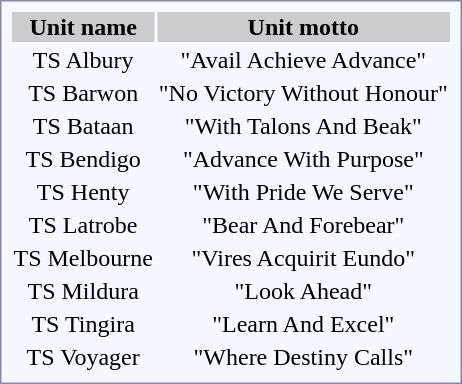<table class="mw-collapsible mw-collapsed" style="border:1px solid #8888aa; background:#f7f8ff; text-align:center; padding:5px;">
<tr style="background:#CCCCCC">
<th>Unit name</th>
<th>Unit motto</th>
</tr>
<tr>
<td>TS Albury</td>
<td>"Avail Achieve Advance"</td>
</tr>
<tr>
<td>TS Barwon</td>
<td>"No Victory Without Honour"</td>
</tr>
<tr>
<td>TS Bataan</td>
<td>"With Talons And Beak"</td>
</tr>
<tr>
<td>TS Bendigo</td>
<td>"Advance With Purpose"</td>
</tr>
<tr>
<td>TS Henty</td>
<td>"With Pride We Serve"</td>
</tr>
<tr>
<td>TS Latrobe</td>
<td>"Bear And Forebear"</td>
</tr>
<tr>
<td>TS Melbourne</td>
<td>"Vires Acquirit Eundo"</td>
</tr>
<tr>
<td>TS Mildura</td>
<td>"Look Ahead"</td>
</tr>
<tr>
<td>TS Tingira</td>
<td>"Learn And Excel"</td>
</tr>
<tr>
<td>TS Voyager</td>
<td>"Where Destiny Calls"</td>
</tr>
</table>
